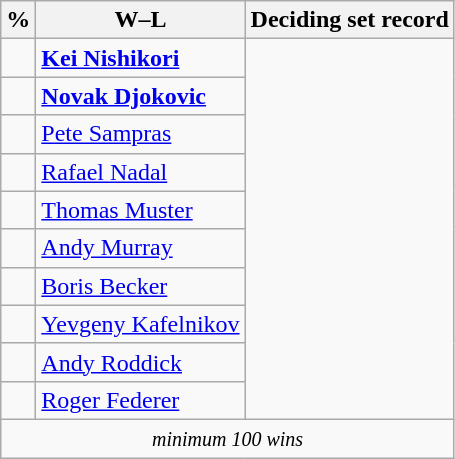<table class="wikitable nowrap" style="display: inline-table;">
<tr>
<th>%</th>
<th>W–L</th>
<th>Deciding set record</th>
</tr>
<tr>
<td></td>
<td> <strong><a href='#'>Kei Nishikori</a></strong></td>
</tr>
<tr>
<td></td>
<td> <strong><a href='#'>Novak Djokovic</a></strong></td>
</tr>
<tr>
<td></td>
<td> <a href='#'>Pete Sampras</a></td>
</tr>
<tr>
<td></td>
<td> <a href='#'>Rafael Nadal</a></td>
</tr>
<tr>
<td></td>
<td> <a href='#'>Thomas Muster</a></td>
</tr>
<tr>
<td></td>
<td> <a href='#'>Andy Murray</a></td>
</tr>
<tr>
<td></td>
<td> <a href='#'>Boris Becker</a></td>
</tr>
<tr>
<td></td>
<td> <a href='#'>Yevgeny Kafelnikov</a></td>
</tr>
<tr>
<td></td>
<td> <a href='#'>Andy Roddick</a></td>
</tr>
<tr>
<td></td>
<td> <a href='#'>Roger Federer</a></td>
</tr>
<tr>
<td align=center colspan=4><small><em>minimum 100 wins</em></small><br></td>
</tr>
</table>
